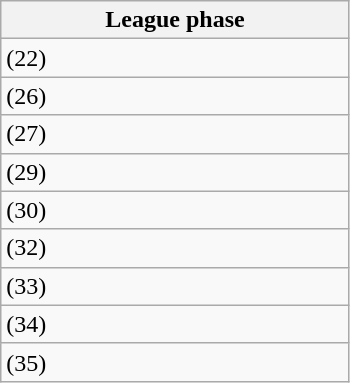<table class="wikitable">
<tr>
<th width=225>League phase</th>
</tr>
<tr>
<td> (22)</td>
</tr>
<tr>
<td> (26)</td>
</tr>
<tr>
<td> (27)</td>
</tr>
<tr>
<td> (29)</td>
</tr>
<tr>
<td> (30)</td>
</tr>
<tr>
<td> (32)</td>
</tr>
<tr>
<td> (33)</td>
</tr>
<tr>
<td> (34)</td>
</tr>
<tr>
<td> (35)</td>
</tr>
</table>
